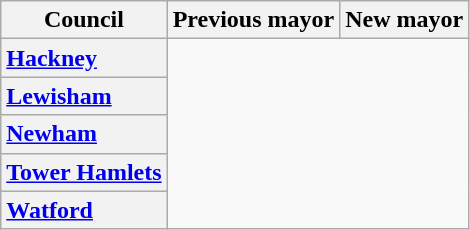<table class="wikitable">
<tr>
<th scope="col">Council</th>
<th colspan="2">Previous mayor</th>
<th colspan="2">New mayor</th>
</tr>
<tr>
<th scope="row" style="text-align: left;"><a href='#'>Hackney</a><br>
</th>
</tr>
<tr>
<th scope="row" style="text-align: left;"><a href='#'>Lewisham</a><br>
</th>
</tr>
<tr>
<th scope="row" style="text-align: left;"><a href='#'>Newham</a><br>
</th>
</tr>
<tr>
<th scope="row" style="text-align: left;"><a href='#'>Tower Hamlets</a><br>
</th>
</tr>
<tr>
<th scope="row" style="text-align: left;"><a href='#'>Watford</a><br>
</th>
</tr>
</table>
